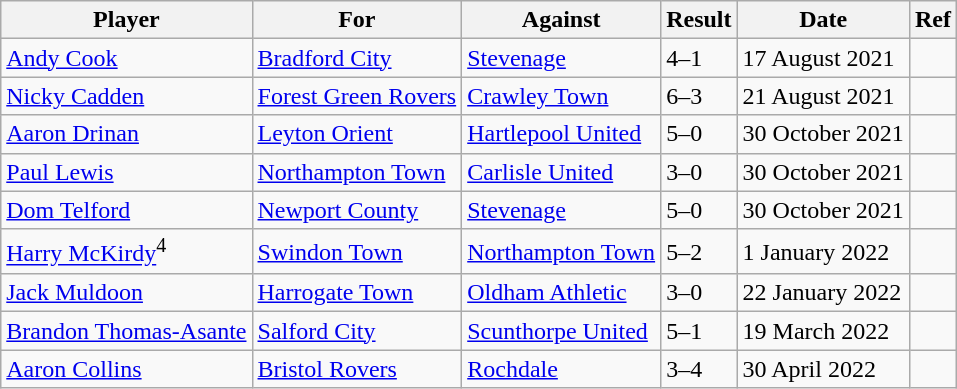<table class="wikitable">
<tr>
<th>Player</th>
<th>For</th>
<th>Against</th>
<th>Result</th>
<th>Date</th>
<th>Ref</th>
</tr>
<tr>
<td><a href='#'>Andy Cook</a></td>
<td><a href='#'>Bradford City</a></td>
<td><a href='#'>Stevenage</a></td>
<td>4–1</td>
<td>17 August 2021</td>
<td></td>
</tr>
<tr>
<td><a href='#'>Nicky Cadden</a></td>
<td><a href='#'>Forest Green Rovers</a></td>
<td><a href='#'>Crawley Town</a></td>
<td>6–3</td>
<td>21 August 2021</td>
<td></td>
</tr>
<tr>
<td><a href='#'>Aaron Drinan</a></td>
<td><a href='#'>Leyton Orient</a></td>
<td><a href='#'>Hartlepool United</a></td>
<td>5–0</td>
<td>30 October 2021</td>
<td></td>
</tr>
<tr>
<td><a href='#'>Paul Lewis</a></td>
<td><a href='#'>Northampton Town</a></td>
<td><a href='#'>Carlisle United</a></td>
<td>3–0</td>
<td>30 October 2021</td>
<td></td>
</tr>
<tr>
<td><a href='#'>Dom Telford</a></td>
<td><a href='#'>Newport County</a></td>
<td><a href='#'>Stevenage</a></td>
<td>5–0</td>
<td>30 October 2021</td>
<td></td>
</tr>
<tr>
<td><a href='#'>Harry McKirdy</a><sup>4</sup></td>
<td><a href='#'>Swindon Town</a></td>
<td><a href='#'>Northampton Town</a></td>
<td>5–2</td>
<td>1 January 2022</td>
<td></td>
</tr>
<tr>
<td><a href='#'>Jack Muldoon</a></td>
<td><a href='#'>Harrogate Town</a></td>
<td><a href='#'>Oldham Athletic</a></td>
<td>3–0</td>
<td>22 January 2022</td>
<td></td>
</tr>
<tr>
<td><a href='#'>Brandon Thomas-Asante</a></td>
<td><a href='#'>Salford City</a></td>
<td><a href='#'>Scunthorpe United</a></td>
<td>5–1</td>
<td>19 March 2022</td>
<td></td>
</tr>
<tr>
<td><a href='#'>Aaron Collins</a></td>
<td><a href='#'>Bristol Rovers</a></td>
<td><a href='#'>Rochdale</a></td>
<td>3–4</td>
<td>30 April 2022</td>
<td></td>
</tr>
</table>
